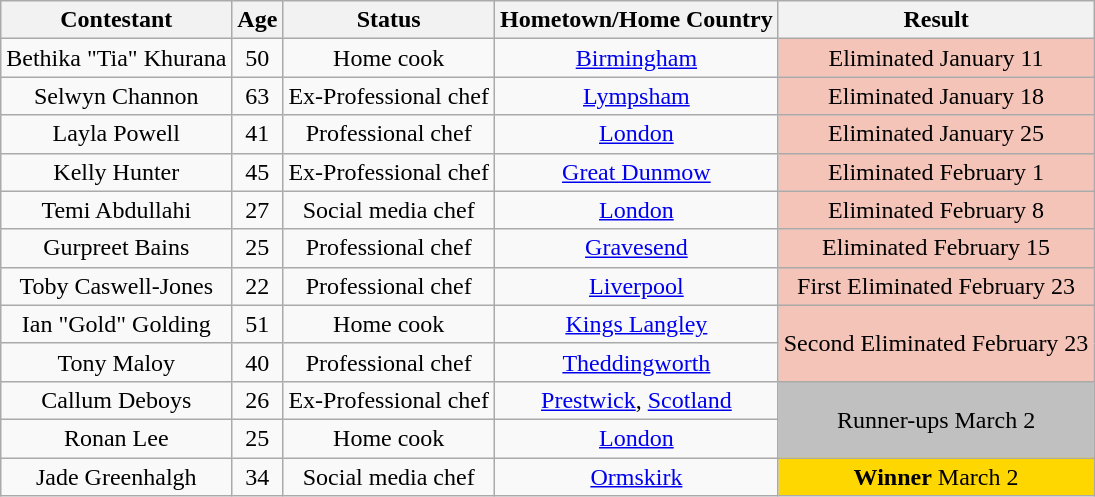<table class="wikitable sortable plainrowheaders" style="text-align:center">
<tr>
<th scope="col">Contestant</th>
<th scope="col">Age</th>
<th scope="col">Status</th>
<th scope="col">Hometown/Home Country</th>
<th scope="col">Result</th>
</tr>
<tr>
<td>Bethika "Tia" Khurana</td>
<td>50</td>
<td>Home cook</td>
<td><a href='#'>Birmingham</a></td>
<td style="background:#F4C4B8; text-align:center;">Eliminated January 11</td>
</tr>
<tr>
<td>Selwyn Channon</td>
<td>63</td>
<td>Ex-Professional chef</td>
<td><a href='#'>Lympsham</a></td>
<td style="background:#F4C4B8; text-align:center;">Eliminated January 18</td>
</tr>
<tr>
<td>Layla Powell</td>
<td>41</td>
<td>Professional chef</td>
<td><a href='#'>London</a></td>
<td style="background:#F4C4B8; text-align:center;">Eliminated January 25</td>
</tr>
<tr>
<td>Kelly Hunter</td>
<td>45</td>
<td>Ex-Professional chef</td>
<td><a href='#'>Great Dunmow</a></td>
<td style="background:#F4C4B8; text-align:center;">Eliminated February 1</td>
</tr>
<tr>
<td>Temi Abdullahi</td>
<td>27</td>
<td>Social media chef</td>
<td><a href='#'>London</a></td>
<td style="background:#F4C4B8; text-align:center;">Eliminated February 8</td>
</tr>
<tr>
<td>Gurpreet Bains</td>
<td>25</td>
<td>Professional chef</td>
<td><a href='#'>Gravesend</a></td>
<td style="background:#F4C4B8; text-align:center;">Eliminated February 15</td>
</tr>
<tr>
<td>Toby Caswell-Jones</td>
<td>22</td>
<td>Professional chef</td>
<td><a href='#'>Liverpool</a></td>
<td style="background:#F4C4B8; text-align:center;">First Eliminated February 23</td>
</tr>
<tr>
<td>Ian "Gold" Golding</td>
<td>51</td>
<td>Home cook</td>
<td><a href='#'>Kings Langley</a></td>
<td rowspan="2" style="background:#F4C4B8; text-align:center;">Second Eliminated February 23</td>
</tr>
<tr>
<td>Tony Maloy</td>
<td>40</td>
<td>Professional chef</td>
<td><a href='#'>Theddingworth</a></td>
</tr>
<tr>
<td>Callum Deboys</td>
<td>26</td>
<td>Ex-Professional chef</td>
<td><a href='#'>Prestwick</a>, <a href='#'>Scotland</a></td>
<td rowspan="2" style="background:silver; text-align:center;">Runner-ups March 2</td>
</tr>
<tr>
<td>Ronan Lee</td>
<td>25</td>
<td>Home cook</td>
<td><a href='#'>London</a></td>
</tr>
<tr>
<td>Jade Greenhalgh</td>
<td>34</td>
<td>Social media chef</td>
<td><a href='#'>Ormskirk</a></td>
<td style="background:gold; text-align:center;"><strong>Winner</strong> March 2</td>
</tr>
</table>
